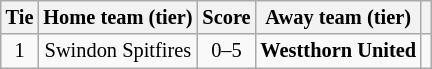<table class="wikitable" style="text-align:center; font-size:85%">
<tr>
<th>Tie</th>
<th>Home team (tier)</th>
<th>Score</th>
<th>Away team (tier)</th>
<th></th>
</tr>
<tr>
<td align="center">1</td>
<td>Swindon Spitfires</td>
<td align="center">0–5</td>
<td><strong>Westthorn United</strong></td>
<td></td>
</tr>
</table>
